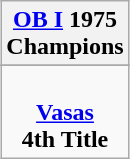<table class="wikitable" style="text-align: center; margin: 0 auto;">
<tr>
<th><a href='#'>OB I</a> 1975<br>Champions</th>
</tr>
<tr>
</tr>
<tr>
<td> <br><strong><a href='#'>Vasas</a></strong><br><strong>4th Title</strong></td>
</tr>
</table>
